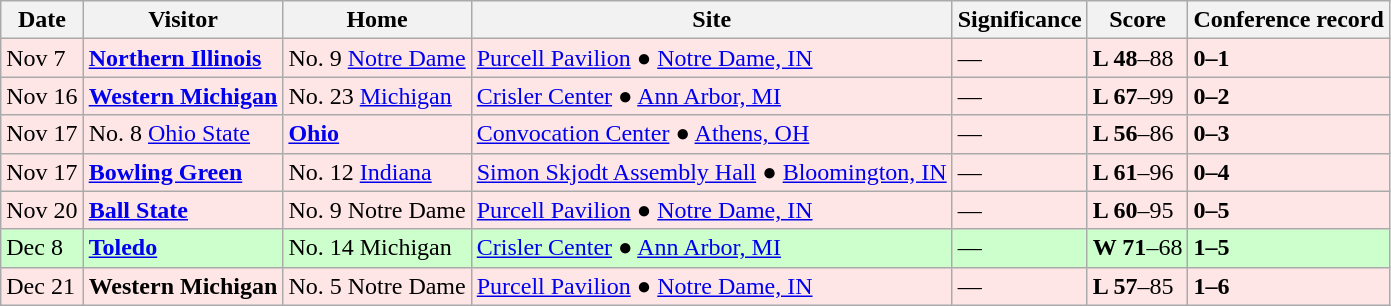<table class="wikitable">
<tr>
<th>Date</th>
<th>Visitor</th>
<th>Home</th>
<th>Site</th>
<th>Significance</th>
<th>Score</th>
<th>Conference record</th>
</tr>
<tr style="background: #ffe6e6;">
<td>Nov 7</td>
<td><strong><a href='#'>Northern Illinois</a></strong></td>
<td>No. 9 <a href='#'>Notre Dame</a></td>
<td><a href='#'>Purcell Pavilion</a> ● <a href='#'>Notre Dame, IN</a></td>
<td>—</td>
<td><strong>L 48</strong>–88</td>
<td><strong>0–1</strong></td>
</tr>
<tr style="background: #ffe6e6;">
<td>Nov 16</td>
<td><strong><a href='#'>Western Michigan</a></strong></td>
<td>No. 23 <a href='#'>Michigan</a></td>
<td><a href='#'>Crisler Center</a> ● <a href='#'>Ann Arbor, MI</a></td>
<td>―</td>
<td><strong>L 67</strong>–99</td>
<td><strong>0–2</strong></td>
</tr>
<tr style="background: #ffe6e6;">
<td>Nov 17</td>
<td>No. 8 <a href='#'>Ohio State</a></td>
<td><strong><a href='#'>Ohio</a></strong></td>
<td><a href='#'>Convocation Center</a> ● <a href='#'>Athens, OH</a></td>
<td>―</td>
<td><strong>L 56</strong>–86</td>
<td><strong>0–3</strong></td>
</tr>
<tr style="background: #ffe6e6;">
<td>Nov 17</td>
<td><strong><a href='#'>Bowling Green</a></strong></td>
<td>No. 12 <a href='#'>Indiana</a></td>
<td><a href='#'>Simon Skjodt Assembly Hall</a> ● <a href='#'>Bloomington, IN</a></td>
<td>―</td>
<td><strong>L 61</strong>–96</td>
<td><strong>0–4</strong></td>
</tr>
<tr style="background: #ffe6e6;">
<td>Nov 20</td>
<td><strong><a href='#'>Ball State</a></strong></td>
<td>No. 9 Notre Dame</td>
<td><a href='#'>Purcell Pavilion</a> ● <a href='#'>Notre Dame, IN</a></td>
<td>―</td>
<td><strong>L 60</strong>–95</td>
<td><strong>0–5</strong></td>
</tr>
<tr style="background:#ccffcc;">
<td>Dec 8</td>
<td><strong><a href='#'>Toledo</a></strong></td>
<td>No. 14 Michigan</td>
<td><a href='#'>Crisler Center</a> ● <a href='#'>Ann Arbor, MI</a></td>
<td>―</td>
<td><strong>W 71</strong>–68</td>
<td><strong>1–5</strong></td>
</tr>
<tr style="background: #ffe6e6;">
<td>Dec 21</td>
<td><strong>Western Michigan</strong></td>
<td>No. 5 Notre Dame</td>
<td><a href='#'>Purcell Pavilion</a> ● <a href='#'>Notre Dame, IN</a></td>
<td>―</td>
<td><strong>L 57</strong>–85</td>
<td><strong>1–6</strong></td>
</tr>
</table>
